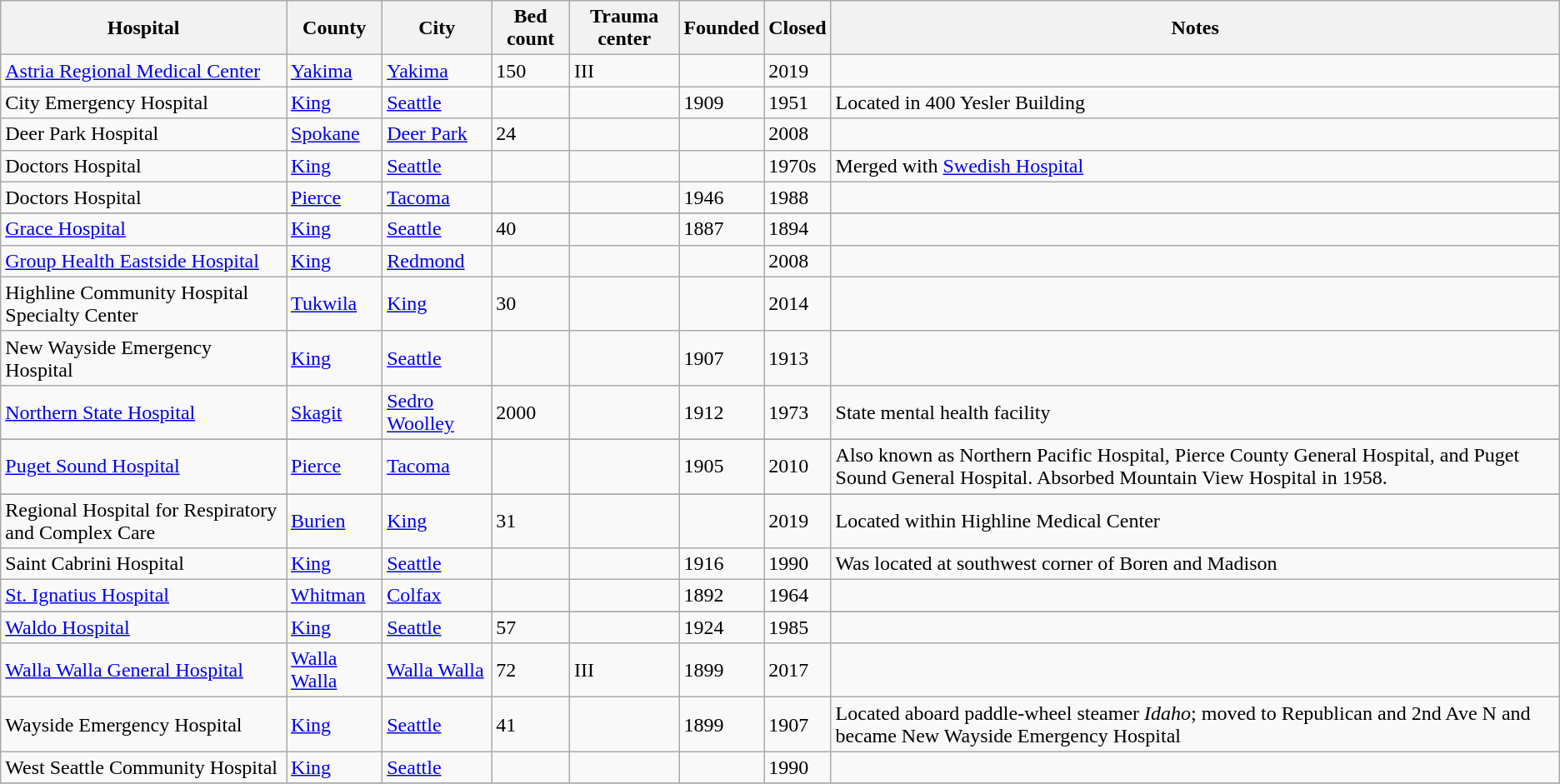<table class="wikitable sortable" border="1">
<tr>
<th>Hospital</th>
<th>County</th>
<th>City</th>
<th>Bed count</th>
<th>Trauma center</th>
<th>Founded</th>
<th>Closed</th>
<th>Notes</th>
</tr>
<tr>
<td><a href='#'>Astria Regional Medical Center</a></td>
<td><a href='#'>Yakima</a></td>
<td><a href='#'>Yakima</a></td>
<td>150</td>
<td>III</td>
<td></td>
<td>2019</td>
<td></td>
</tr>
<tr>
<td>City Emergency Hospital</td>
<td><a href='#'>King</a></td>
<td><a href='#'>Seattle</a></td>
<td></td>
<td></td>
<td>1909</td>
<td>1951</td>
<td>Located in 400 Yesler Building</td>
</tr>
<tr>
<td>Deer Park Hospital</td>
<td><a href='#'>Spokane</a></td>
<td><a href='#'>Deer Park</a></td>
<td>24</td>
<td></td>
<td></td>
<td>2008</td>
<td></td>
</tr>
<tr>
<td>Doctors Hospital</td>
<td><a href='#'>King</a></td>
<td><a href='#'>Seattle</a></td>
<td></td>
<td></td>
<td></td>
<td>1970s</td>
<td>Merged with <a href='#'>Swedish Hospital</a></td>
</tr>
<tr>
<td>Doctors Hospital</td>
<td><a href='#'>Pierce</a></td>
<td><a href='#'>Tacoma</a></td>
<td></td>
<td></td>
<td>1946</td>
<td>1988</td>
<td></td>
</tr>
<tr>
</tr>
<tr>
<td><a href='#'>Grace Hospital</a></td>
<td><a href='#'>King</a></td>
<td><a href='#'>Seattle</a></td>
<td>40</td>
<td></td>
<td>1887</td>
<td>1894</td>
<td></td>
</tr>
<tr>
<td><a href='#'>Group Health Eastside Hospital</a></td>
<td><a href='#'>King</a></td>
<td><a href='#'>Redmond</a></td>
<td></td>
<td></td>
<td></td>
<td>2008</td>
<td></td>
</tr>
<tr>
<td>Highline Community Hospital Specialty Center</td>
<td><a href='#'>Tukwila</a></td>
<td><a href='#'>King</a></td>
<td>30</td>
<td></td>
<td></td>
<td>2014<br></td>
<td></td>
</tr>
<tr>
<td>New Wayside Emergency Hospital</td>
<td><a href='#'>King</a></td>
<td><a href='#'>Seattle</a></td>
<td></td>
<td></td>
<td>1907</td>
<td>1913</td>
<td></td>
</tr>
<tr>
<td><a href='#'>Northern State Hospital</a></td>
<td><a href='#'>Skagit</a></td>
<td><a href='#'>Sedro Woolley</a></td>
<td>2000</td>
<td></td>
<td>1912</td>
<td>1973</td>
<td>State mental health facility</td>
</tr>
<tr>
</tr>
<tr>
<td><a href='#'>Puget Sound Hospital</a></td>
<td><a href='#'>Pierce</a></td>
<td><a href='#'>Tacoma</a></td>
<td></td>
<td></td>
<td>1905</td>
<td>2010</td>
<td>Also known as Northern Pacific Hospital, Pierce County General Hospital, and Puget Sound General Hospital. Absorbed Mountain View Hospital in 1958.</td>
</tr>
<tr>
</tr>
<tr>
<td>Regional Hospital for Respiratory and Complex Care</td>
<td><a href='#'>Burien</a></td>
<td><a href='#'>King</a></td>
<td>31</td>
<td></td>
<td></td>
<td>2019 </td>
<td>Located within Highline Medical Center</td>
</tr>
<tr>
<td>Saint Cabrini Hospital</td>
<td><a href='#'>King</a></td>
<td><a href='#'>Seattle</a></td>
<td></td>
<td></td>
<td>1916</td>
<td>1990</td>
<td>Was located at southwest corner of Boren and Madison</td>
</tr>
<tr>
<td><a href='#'>St. Ignatius Hospital</a></td>
<td><a href='#'>Whitman</a></td>
<td><a href='#'>Colfax</a></td>
<td></td>
<td></td>
<td>1892</td>
<td>1964</td>
<td></td>
</tr>
<tr>
</tr>
<tr>
<td><a href='#'>Waldo Hospital</a></td>
<td><a href='#'>King</a></td>
<td><a href='#'>Seattle</a></td>
<td>57</td>
<td></td>
<td>1924</td>
<td>1985</td>
<td></td>
</tr>
<tr>
<td><a href='#'>Walla Walla General Hospital</a></td>
<td><a href='#'>Walla Walla</a></td>
<td><a href='#'>Walla Walla</a></td>
<td>72</td>
<td>III</td>
<td>1899</td>
<td>2017</td>
<td></td>
</tr>
<tr>
<td>Wayside Emergency Hospital</td>
<td><a href='#'>King</a></td>
<td><a href='#'>Seattle</a></td>
<td>41</td>
<td></td>
<td>1899</td>
<td>1907</td>
<td>Located aboard paddle-wheel steamer <em>Idaho</em>; moved to Republican and 2nd Ave N and became New Wayside Emergency Hospital</td>
</tr>
<tr>
<td>West Seattle Community Hospital</td>
<td><a href='#'>King</a></td>
<td><a href='#'>Seattle</a></td>
<td></td>
<td></td>
<td></td>
<td>1990</td>
<td></td>
</tr>
<tr>
</tr>
</table>
